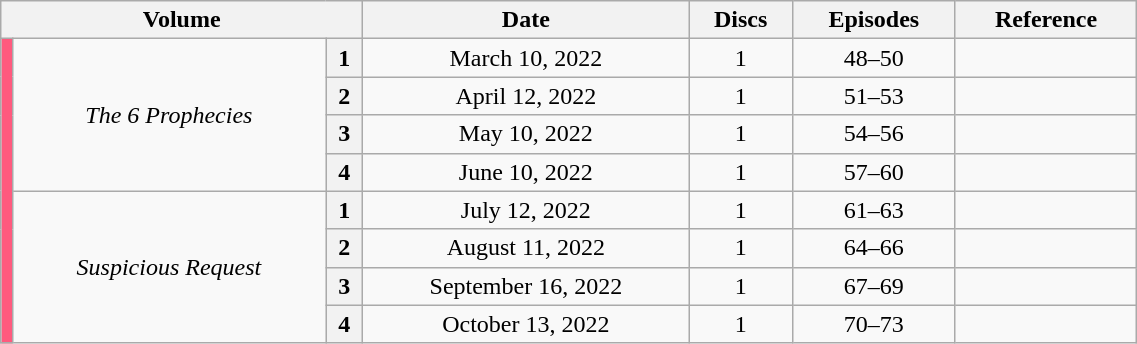<table class="wikitable" style="text-align: center; width: 60%;">
<tr>
<th colspan="3" scope="col" 175px;>Volume</th>
<th scope="col" 125px;>Date</th>
<th scope="col">Discs</th>
<th scope="col">Episodes</th>
<th scope="col">Reference</th>
</tr>
<tr>
<td rowspan="8" width="1%" style="background: #FF5A7E;"></td>
<td rowspan="4"><em>The 6 Prophecies</em></td>
<th scope="row">1</th>
<td>March 10, 2022</td>
<td>1</td>
<td>48–50</td>
<td></td>
</tr>
<tr>
<th scope="row">2</th>
<td>April 12, 2022</td>
<td>1</td>
<td>51–53</td>
<td></td>
</tr>
<tr>
<th scope="row">3</th>
<td>May 10, 2022</td>
<td>1</td>
<td>54–56</td>
<td></td>
</tr>
<tr>
<th scope="row">4</th>
<td>June 10, 2022</td>
<td>1</td>
<td>57–60</td>
<td></td>
</tr>
<tr>
<td rowspan="4"><em>Suspicious Request</em></td>
<th scope="row">1</th>
<td>July 12, 2022</td>
<td>1</td>
<td>61–63</td>
<td></td>
</tr>
<tr>
<th scope="row">2</th>
<td>August 11, 2022</td>
<td>1</td>
<td>64–66</td>
<td></td>
</tr>
<tr>
<th scope="row">3</th>
<td>September 16, 2022</td>
<td>1</td>
<td>67–69</td>
<td></td>
</tr>
<tr>
<th scope="row">4</th>
<td>October 13, 2022</td>
<td>1</td>
<td>70–73</td>
<td></td>
</tr>
</table>
